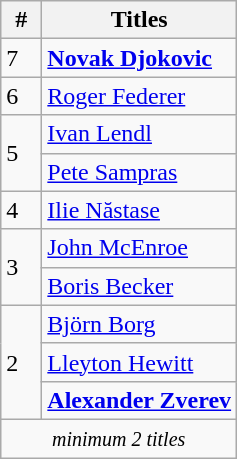<table class="wikitable" style="display:inline-table;">
<tr>
<th width=20>#</th>
<th>Titles</th>
</tr>
<tr>
<td>7</td>
<td> <strong><a href='#'>Novak Djokovic</a></strong></td>
</tr>
<tr>
<td>6</td>
<td> <a href='#'>Roger Federer</a></td>
</tr>
<tr>
<td rowspan="2">5</td>
<td> <a href='#'>Ivan Lendl</a></td>
</tr>
<tr>
<td> <a href='#'>Pete Sampras</a></td>
</tr>
<tr>
<td>4</td>
<td> <a href='#'>Ilie Năstase</a></td>
</tr>
<tr>
<td rowspan="2">3</td>
<td> <a href='#'>John McEnroe</a></td>
</tr>
<tr>
<td> <a href='#'>Boris Becker</a></td>
</tr>
<tr>
<td rowspan="3">2</td>
<td> <a href='#'>Björn Borg</a></td>
</tr>
<tr>
<td> <a href='#'>Lleyton Hewitt</a></td>
</tr>
<tr>
<td> <strong><a href='#'>Alexander Zverev</a></strong></td>
</tr>
<tr>
<td colspan="3" style="text-align: center;"><small><em>minimum 2 titles</em></small></td>
</tr>
</table>
